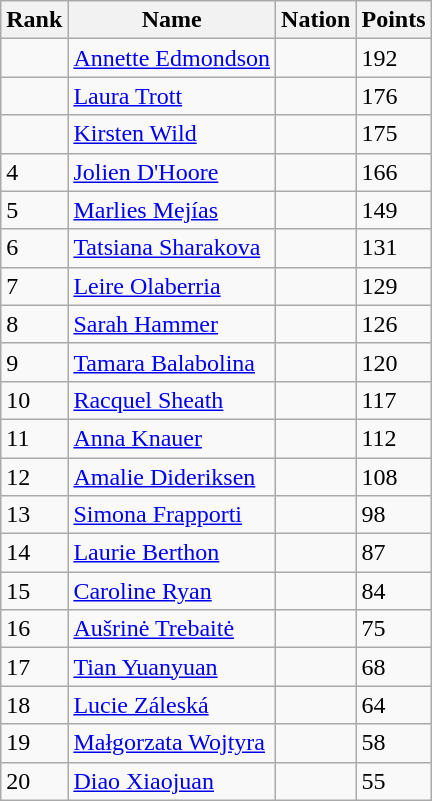<table class="wikitable sortable" style="text-align:left">
<tr>
<th>Rank</th>
<th>Name</th>
<th>Nation</th>
<th>Points</th>
</tr>
<tr>
<td></td>
<td align=left><a href='#'>Annette Edmondson</a></td>
<td align=left></td>
<td>192</td>
</tr>
<tr>
<td></td>
<td align=left><a href='#'>Laura Trott</a></td>
<td align=left></td>
<td>176</td>
</tr>
<tr>
<td></td>
<td align=left><a href='#'>Kirsten Wild</a></td>
<td align=left></td>
<td>175</td>
</tr>
<tr>
<td>4</td>
<td align=left><a href='#'>Jolien D'Hoore</a></td>
<td align=left></td>
<td>166</td>
</tr>
<tr>
<td>5</td>
<td align=left><a href='#'>Marlies Mejías</a></td>
<td align=left></td>
<td>149</td>
</tr>
<tr>
<td>6</td>
<td align=left><a href='#'>Tatsiana Sharakova</a></td>
<td align=left></td>
<td>131</td>
</tr>
<tr>
<td>7</td>
<td align=left><a href='#'>Leire Olaberria</a></td>
<td align=left></td>
<td>129</td>
</tr>
<tr>
<td>8</td>
<td align=left><a href='#'>Sarah Hammer</a></td>
<td align=left></td>
<td>126</td>
</tr>
<tr>
<td>9</td>
<td align=left><a href='#'>Tamara Balabolina</a></td>
<td align=left></td>
<td>120</td>
</tr>
<tr>
<td>10</td>
<td align=left><a href='#'>Racquel Sheath</a></td>
<td align=left></td>
<td>117</td>
</tr>
<tr>
<td>11</td>
<td align=left><a href='#'>Anna Knauer</a></td>
<td align=left></td>
<td>112</td>
</tr>
<tr>
<td>12</td>
<td align=left><a href='#'>Amalie Dideriksen</a></td>
<td align=left></td>
<td>108</td>
</tr>
<tr>
<td>13</td>
<td align=left><a href='#'>Simona Frapporti</a></td>
<td align=left></td>
<td>98</td>
</tr>
<tr>
<td>14</td>
<td align=left><a href='#'>Laurie Berthon</a></td>
<td align=left></td>
<td>87</td>
</tr>
<tr>
<td>15</td>
<td align=left><a href='#'>Caroline Ryan</a></td>
<td align=left></td>
<td>84</td>
</tr>
<tr>
<td>16</td>
<td align=left><a href='#'>Aušrinė Trebaitė</a></td>
<td align=left></td>
<td>75</td>
</tr>
<tr>
<td>17</td>
<td align=left><a href='#'>Tian Yuanyuan</a></td>
<td align=left></td>
<td>68</td>
</tr>
<tr>
<td>18</td>
<td align=left><a href='#'>Lucie Záleská</a></td>
<td align=left></td>
<td>64</td>
</tr>
<tr>
<td>19</td>
<td align=left><a href='#'>Małgorzata Wojtyra</a></td>
<td align=left></td>
<td>58</td>
</tr>
<tr>
<td>20</td>
<td align=left><a href='#'>Diao Xiaojuan</a></td>
<td align=left></td>
<td>55</td>
</tr>
</table>
